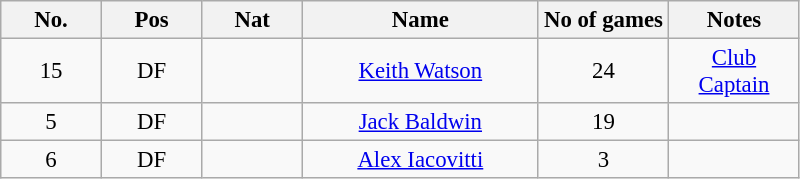<table class="wikitable" style="font-size: 95%; text-align: center;">
<tr>
<th scope="col" width=60>No.</th>
<th scope="col" width=60>Pos</th>
<th scope="col" width=60>Nat</th>
<th scope="col" width=150>Name</th>
<th scope="col" width=80>No of games</th>
<th scope="col" width=80>Notes</th>
</tr>
<tr>
<td>15</td>
<td>DF</td>
<td></td>
<td><a href='#'>Keith Watson</a></td>
<td>24</td>
<td><a href='#'>Club Captain</a></td>
</tr>
<tr>
<td>5</td>
<td>DF</td>
<td></td>
<td><a href='#'> Jack Baldwin</a></td>
<td>19</td>
<td></td>
</tr>
<tr>
<td>6</td>
<td>DF</td>
<td></td>
<td><a href='#'>Alex Iacovitti</a></td>
<td>3</td>
<td></td>
</tr>
</table>
